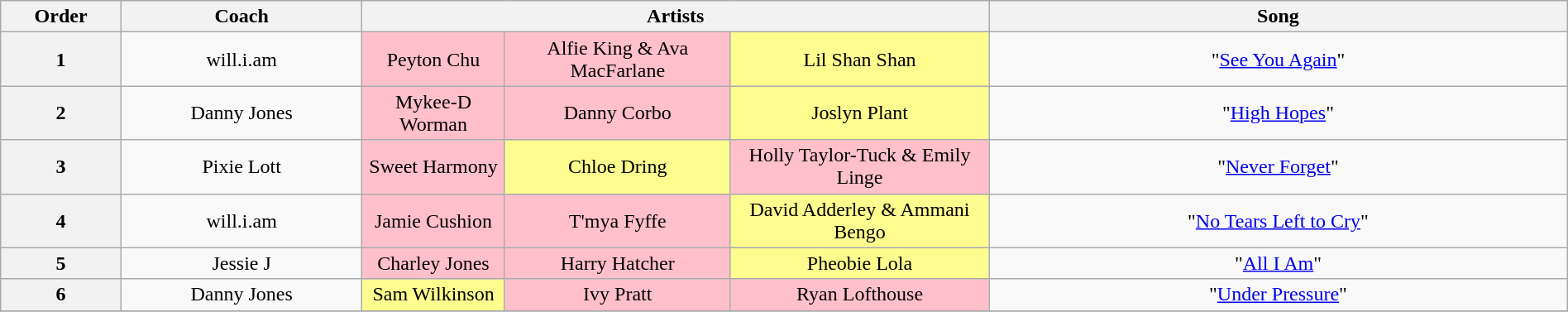<table class="wikitable" style="text-align:center; width:100%;">
<tr>
<th style="width:05%;">Order</th>
<th style="width:10%;">Coach</th>
<th style="width:26%;" colspan="3">Artists</th>
<th style="width:24%;">Song</th>
</tr>
<tr>
<th scope="col">1</th>
<td>will.i.am</td>
<td style="background:pink;text-align:center;">Peyton Chu</td>
<td style="background:pink;text-align:center;">Alfie King & Ava MacFarlane</td>
<td style="background:#fdfc8f;text-align:center;">Lil Shan Shan</td>
<td>"<a href='#'>See You Again</a>"</td>
</tr>
<tr>
<th scope="col">2</th>
<td>Danny Jones</td>
<td style="background:pink;text-align:center;">Mykee-D Worman</td>
<td style="background:pink;text-align:center;">Danny Corbo</td>
<td style="background:#fdfc8f;text-align:center;">Joslyn Plant</td>
<td>"<a href='#'>High Hopes</a>"</td>
</tr>
<tr>
<th scope="col">3</th>
<td>Pixie Lott</td>
<td style="background:pink;text-align:center;">Sweet Harmony</td>
<td style="background:#fdfc8f;text-align:center;">Chloe Dring</td>
<td style="background:pink;text-align:center;">Holly Taylor-Tuck & Emily Linge</td>
<td>"<a href='#'>Never Forget</a>"</td>
</tr>
<tr>
<th scope="col">4</th>
<td>will.i.am</td>
<td style="background:pink;text-align:center;">Jamie Cushion</td>
<td style="background:pink;text-align:center;">T'mya Fyffe</td>
<td style="background:#fdfc8f;text-align:center;">David Adderley & Ammani Bengo</td>
<td>"<a href='#'>No Tears Left to Cry</a>"</td>
</tr>
<tr>
<th scope="col">5</th>
<td>Jessie J</td>
<td style="background:pink;text-align:center;">Charley Jones</td>
<td style="background:pink;text-align:center;">Harry Hatcher</td>
<td style="background:#fdfc8f;text-align:center;">Pheobie Lola</td>
<td>"<a href='#'>All I Am</a>"</td>
</tr>
<tr>
<th scope="col">6</th>
<td>Danny Jones</td>
<td style="background:#fdfc8f;text-align:center;">Sam Wilkinson</td>
<td style="background:pink;text-align:center;">Ivy Pratt</td>
<td style="background:pink;text-align:center;">Ryan Lofthouse</td>
<td>"<a href='#'>Under Pressure</a>"</td>
</tr>
<tr>
</tr>
</table>
